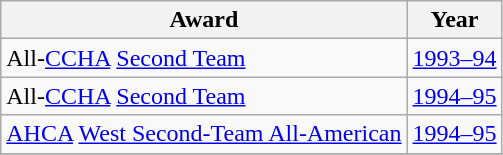<table class="wikitable">
<tr>
<th>Award</th>
<th>Year</th>
</tr>
<tr>
<td>All-<a href='#'>CCHA</a> <a href='#'>Second Team</a></td>
<td><a href='#'>1993–94</a></td>
</tr>
<tr>
<td>All-<a href='#'>CCHA</a> <a href='#'>Second Team</a></td>
<td><a href='#'>1994–95</a></td>
</tr>
<tr>
<td><a href='#'>AHCA</a> <a href='#'>West Second-Team All-American</a></td>
<td><a href='#'>1994–95</a></td>
</tr>
<tr>
</tr>
</table>
